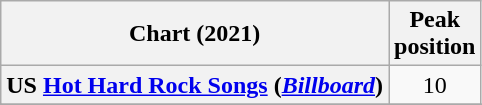<table class="wikitable plainrowheaders">
<tr>
<th>Chart (2021)</th>
<th>Peak<br>position</th>
</tr>
<tr>
<th scope="row">US <a href='#'>Hot Hard Rock Songs</a> (<em><a href='#'>Billboard</a></em>)</th>
<td align="center">10</td>
</tr>
<tr>
</tr>
<tr>
</tr>
<tr>
</tr>
</table>
